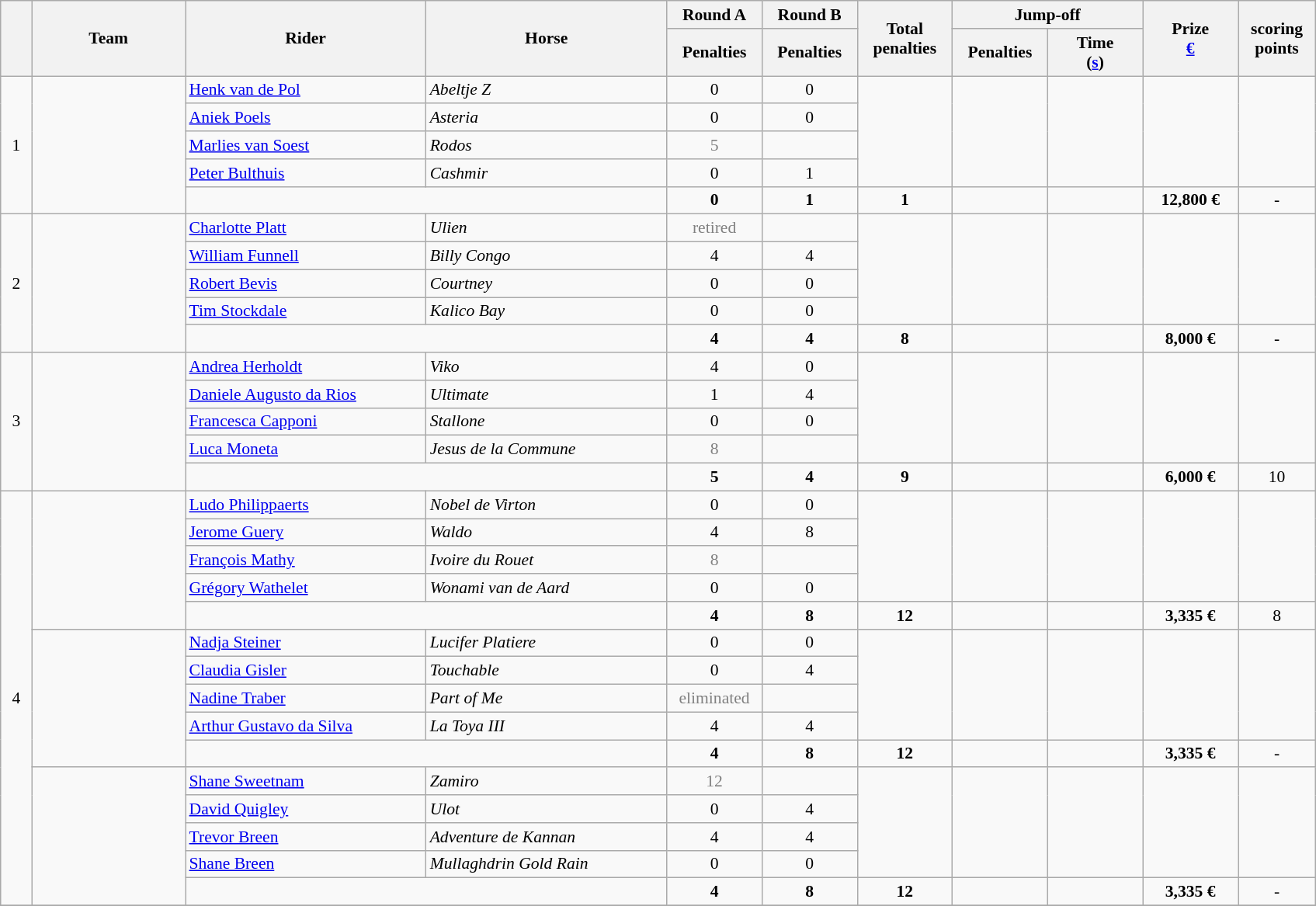<table class="wikitable" style="font-size: 90%">
<tr>
<th rowspan=2 width=20></th>
<th rowspan=2 width=125>Team</th>
<th rowspan=2 width=200>Rider</th>
<th rowspan=2 width=200>Horse</th>
<th>Round A</th>
<th>Round B</th>
<th rowspan=2 width=75>Total penalties</th>
<th colspan=2>Jump-off</th>
<th rowspan=2 width=75>Prize<br><a href='#'>€</a></th>
<th rowspan=2 width=60>scoring<br>points</th>
</tr>
<tr>
<th width=75>Penalties</th>
<th width=75>Penalties</th>
<th width=75>Penalties</th>
<th width=75>Time<br>(<a href='#'>s</a>)</th>
</tr>
<tr>
<td rowspan=5 align=center>1</td>
<td rowspan=5></td>
<td><a href='#'>Henk van de Pol</a></td>
<td><em>Abeltje Z</em></td>
<td align=center>0</td>
<td align=center>0</td>
<td rowspan=4></td>
<td rowspan=4></td>
<td rowspan=4></td>
<td rowspan=4></td>
<td rowspan=4></td>
</tr>
<tr>
<td><a href='#'>Aniek Poels</a></td>
<td><em>Asteria</em></td>
<td align=center>0</td>
<td align=center>0</td>
</tr>
<tr>
<td><a href='#'>Marlies van Soest</a></td>
<td><em>Rodos</em></td>
<td align=center style=color:gray>5</td>
<td align=center></td>
</tr>
<tr>
<td><a href='#'>Peter Bulthuis</a></td>
<td><em>Cashmir</em></td>
<td align=center>0</td>
<td align=center>1</td>
</tr>
<tr>
<td colspan=2></td>
<td align=center><strong>0</strong></td>
<td align=center><strong>1</strong></td>
<td align=center><strong>1</strong></td>
<td align=center></td>
<td align=center></td>
<td align=center><strong>12,800 €</strong></td>
<td align=center>-</td>
</tr>
<tr>
<td rowspan=5 align=center>2</td>
<td rowspan=5></td>
<td><a href='#'>Charlotte Platt</a></td>
<td><em>Ulien</em></td>
<td align=center style=color:gray>retired</td>
<td align=center></td>
<td rowspan=4></td>
<td rowspan=4></td>
<td rowspan=4></td>
<td rowspan=4></td>
</tr>
<tr>
<td><a href='#'>William Funnell</a></td>
<td><em>Billy Congo</em></td>
<td align=center>4</td>
<td align=center>4</td>
</tr>
<tr>
<td><a href='#'>Robert Bevis</a></td>
<td><em>Courtney</em></td>
<td align=center>0</td>
<td align=center>0</td>
</tr>
<tr>
<td><a href='#'>Tim Stockdale</a></td>
<td><em>Kalico Bay</em></td>
<td align=center>0</td>
<td align=center>0</td>
</tr>
<tr>
<td colspan=2></td>
<td align=center><strong>4</strong></td>
<td align=center><strong>4</strong></td>
<td align=center><strong>8</strong></td>
<td align=center></td>
<td align=center></td>
<td align=center><strong>8,000 €</strong></td>
<td align=center>-</td>
</tr>
<tr>
<td rowspan=5 align=center>3</td>
<td rowspan=5></td>
<td><a href='#'>Andrea Herholdt</a></td>
<td><em>Viko</em></td>
<td align=center>4</td>
<td align=center>0</td>
<td rowspan=4></td>
<td rowspan=4></td>
<td rowspan=4></td>
<td rowspan=4></td>
<td rowspan=4></td>
</tr>
<tr>
<td><a href='#'>Daniele Augusto da Rios</a></td>
<td><em>Ultimate</em></td>
<td align=center>1</td>
<td align=center>4</td>
</tr>
<tr>
<td><a href='#'>Francesca Capponi</a></td>
<td><em>Stallone</em></td>
<td align=center>0</td>
<td align=center>0</td>
</tr>
<tr>
<td><a href='#'>Luca Moneta</a></td>
<td><em>Jesus de la Commune</em></td>
<td align=center style=color:gray>8</td>
<td align=center></td>
</tr>
<tr>
<td colspan=2></td>
<td align=center><strong>5</strong></td>
<td align=center><strong>4</strong></td>
<td align=center><strong>9</strong></td>
<td></td>
<td></td>
<td align=center><strong>6,000 €</strong></td>
<td align=center>10</td>
</tr>
<tr>
<td rowspan=15 align=center>4</td>
<td rowspan=5></td>
<td><a href='#'>Ludo Philippaerts</a></td>
<td><em>Nobel de Virton</em></td>
<td align=center>0</td>
<td align=center>0</td>
<td rowspan=4></td>
<td rowspan=4></td>
<td rowspan=4></td>
<td rowspan=4></td>
<td rowspan=4></td>
</tr>
<tr>
<td><a href='#'>Jerome Guery</a></td>
<td><em>Waldo</em></td>
<td align=center>4</td>
<td align=center>8</td>
</tr>
<tr>
<td><a href='#'>François Mathy</a></td>
<td><em>Ivoire du Rouet</em></td>
<td align=center style=color:gray>8</td>
<td align=center></td>
</tr>
<tr>
<td><a href='#'>Grégory Wathelet</a></td>
<td><em>Wonami van de Aard</em></td>
<td align=center>0</td>
<td align=center>0</td>
</tr>
<tr>
<td colspan=2></td>
<td align=center><strong>4</strong></td>
<td align=center><strong>8</strong></td>
<td align=center><strong>12</strong></td>
<td></td>
<td></td>
<td align=center><strong>3,335 €</strong></td>
<td align=center>8</td>
</tr>
<tr>
<td rowspan=5></td>
<td><a href='#'>Nadja Steiner</a></td>
<td><em>Lucifer Platiere</em></td>
<td align=center>0</td>
<td align=center>0</td>
<td rowspan=4></td>
<td rowspan=4></td>
<td rowspan=4></td>
<td rowspan=4></td>
<td rowspan=4></td>
</tr>
<tr>
<td><a href='#'>Claudia Gisler</a></td>
<td><em>Touchable</em></td>
<td align=center>0</td>
<td align=center>4</td>
</tr>
<tr>
<td><a href='#'>Nadine Traber</a></td>
<td><em>Part of Me</em></td>
<td align=center style=color:gray>eliminated</td>
<td align=center></td>
</tr>
<tr>
<td><a href='#'>Arthur Gustavo da Silva</a></td>
<td><em>La Toya III</em></td>
<td align=center>4</td>
<td align=center>4</td>
</tr>
<tr>
<td colspan=2></td>
<td align=center><strong>4</strong></td>
<td align=center><strong>8</strong></td>
<td align=center><strong>12</strong></td>
<td></td>
<td></td>
<td align=center><strong>3,335 €</strong></td>
<td align=center>-</td>
</tr>
<tr>
<td rowspan=5></td>
<td><a href='#'>Shane Sweetnam</a></td>
<td><em>Zamiro</em></td>
<td align=center style=color:gray>12</td>
<td align=center></td>
<td rowspan=4></td>
<td rowspan=4></td>
<td rowspan=4></td>
<td rowspan=4></td>
<td rowspan=4></td>
</tr>
<tr>
<td><a href='#'>David Quigley</a></td>
<td><em>Ulot</em></td>
<td align=center>0</td>
<td align=center>4</td>
</tr>
<tr>
<td><a href='#'>Trevor Breen</a></td>
<td><em>Adventure de Kannan</em></td>
<td align=center>4</td>
<td align=center>4</td>
</tr>
<tr>
<td><a href='#'>Shane Breen</a></td>
<td><em>Mullaghdrin Gold Rain</em></td>
<td align=center>0</td>
<td align=center>0</td>
</tr>
<tr>
<td colspan=2></td>
<td align=center><strong>4</strong></td>
<td align=center><strong>8</strong></td>
<td align=center><strong>12</strong></td>
<td></td>
<td></td>
<td align=center><strong>3,335 €</strong></td>
<td align=center>-</td>
</tr>
<tr>
</tr>
</table>
